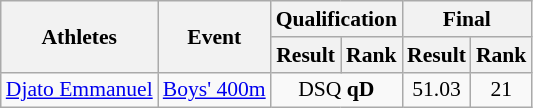<table class="wikitable" border="1" style="font-size:90%">
<tr>
<th rowspan=2>Athletes</th>
<th rowspan=2>Event</th>
<th colspan=2>Qualification</th>
<th colspan=2>Final</th>
</tr>
<tr>
<th>Result</th>
<th>Rank</th>
<th>Result</th>
<th>Rank</th>
</tr>
<tr>
<td><a href='#'>Djato Emmanuel</a></td>
<td><a href='#'>Boys' 400m</a></td>
<td align=center colspan="2">DSQ <strong>qD</strong></td>
<td align=center>51.03</td>
<td align=center>21</td>
</tr>
</table>
